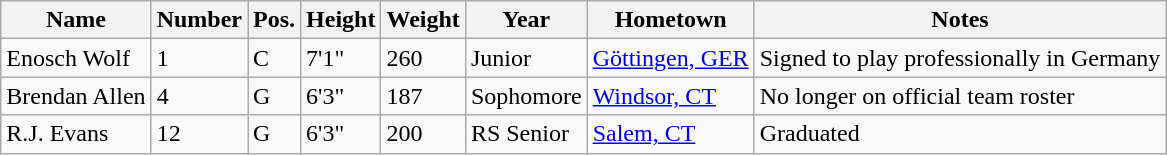<table class="wikitable sortable" border="1">
<tr>
<th>Name</th>
<th>Number</th>
<th>Pos.</th>
<th>Height</th>
<th>Weight</th>
<th>Year</th>
<th>Hometown</th>
<th class="unsortable">Notes</th>
</tr>
<tr>
<td>Enosch Wolf</td>
<td>1</td>
<td>C</td>
<td>7'1"</td>
<td>260</td>
<td>Junior</td>
<td><a href='#'>Göttingen, GER</a></td>
<td>Signed to play professionally in Germany</td>
</tr>
<tr>
<td>Brendan Allen</td>
<td>4</td>
<td>G</td>
<td>6'3"</td>
<td>187</td>
<td>Sophomore</td>
<td><a href='#'>Windsor, CT</a></td>
<td>No longer on official team roster</td>
</tr>
<tr>
<td>R.J. Evans</td>
<td>12</td>
<td>G</td>
<td>6'3"</td>
<td>200</td>
<td>RS Senior</td>
<td><a href='#'>Salem, CT</a></td>
<td>Graduated</td>
</tr>
</table>
